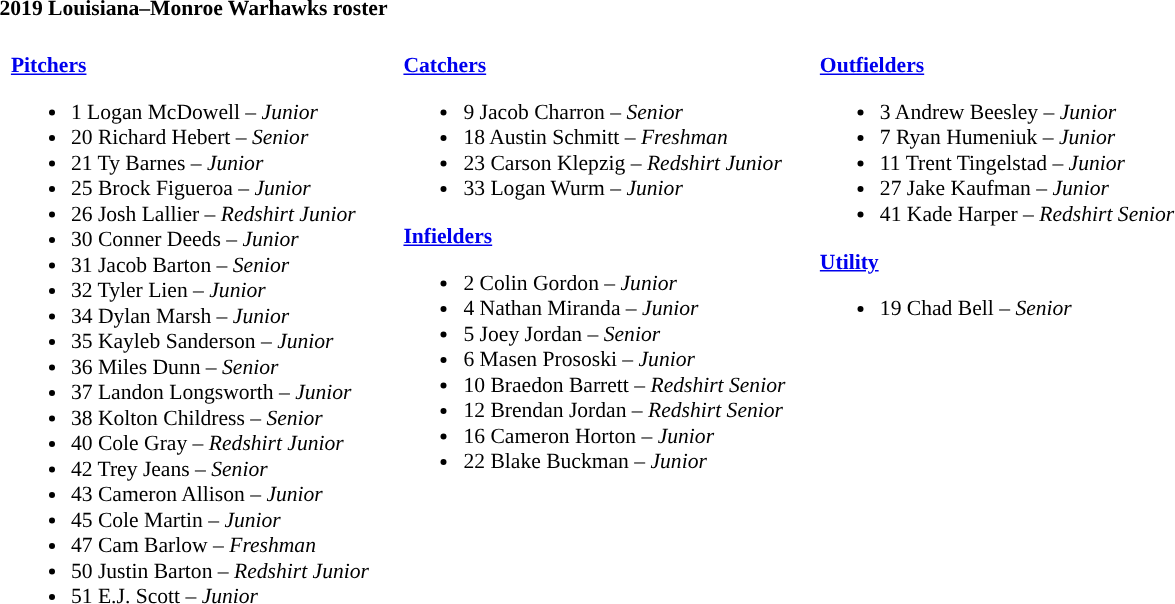<table class="toccolours" style="text-align: left; font-size:90%;">
<tr>
<th colspan="9">2019 Louisiana–Monroe Warhawks roster</th>
</tr>
<tr>
<td width="03"> </td>
<td valign="top"><br><strong><a href='#'>Pitchers</a></strong><ul><li>1 Logan McDowell – <em>Junior</em></li><li>20 Richard Hebert – <em>Senior</em></li><li>21 Ty Barnes – <em>Junior</em></li><li>25 Brock Figueroa – <em>Junior</em></li><li>26 Josh Lallier – <em>Redshirt Junior</em></li><li>30 Conner Deeds – <em>Junior</em></li><li>31 Jacob Barton – <em>Senior</em></li><li>32 Tyler Lien – <em>Junior</em></li><li>34 Dylan Marsh – <em> Junior</em></li><li>35 Kayleb Sanderson – <em>Junior</em></li><li>36 Miles Dunn – <em>Senior</em></li><li>37 Landon Longsworth – <em>Junior</em></li><li>38 Kolton Childress – <em>Senior</em></li><li>40 Cole Gray – <em>Redshirt Junior</em></li><li>42 Trey Jeans – <em>Senior</em></li><li>43 Cameron Allison – <em>Junior</em></li><li>45 Cole Martin – <em>Junior</em></li><li>47 Cam Barlow – <em>Freshman</em></li><li>50 Justin Barton – <em>Redshirt Junior</em></li><li>51 E.J. Scott – <em>Junior</em></li></ul></td>
<td width="15"> </td>
<td valign="top"><br><strong><a href='#'>Catchers</a></strong><ul><li>9 Jacob Charron – <em>Senior</em></li><li>18 Austin Schmitt – <em>Freshman</em></li><li>23 Carson Klepzig – <em>Redshirt Junior</em></li><li>33 Logan Wurm – <em>Junior</em></li></ul><strong><a href='#'>Infielders</a></strong><ul><li>2 Colin Gordon – <em>Junior</em></li><li>4 Nathan Miranda – <em>Junior</em></li><li>5 Joey Jordan – <em>Senior</em></li><li>6 Masen Prososki – <em>Junior</em></li><li>10 Braedon Barrett – <em>Redshirt Senior</em></li><li>12 Brendan Jordan – <em>Redshirt Senior</em></li><li>16 Cameron Horton – <em>Junior</em></li><li>22 Blake Buckman – <em>Junior</em></li></ul></td>
<td width="15"> </td>
<td valign="top"><br><strong><a href='#'>Outfielders</a></strong><ul><li>3 Andrew Beesley – <em>Junior</em></li><li>7 Ryan Humeniuk – <em>Junior</em></li><li>11 Trent Tingelstad – <em>Junior</em></li><li>27 Jake Kaufman – <em>Junior</em></li><li>41 Kade Harper – <em>Redshirt Senior</em></li></ul><strong><a href='#'>Utility</a></strong><ul><li>19 Chad Bell – <em>Senior</em></li></ul></td>
</tr>
</table>
